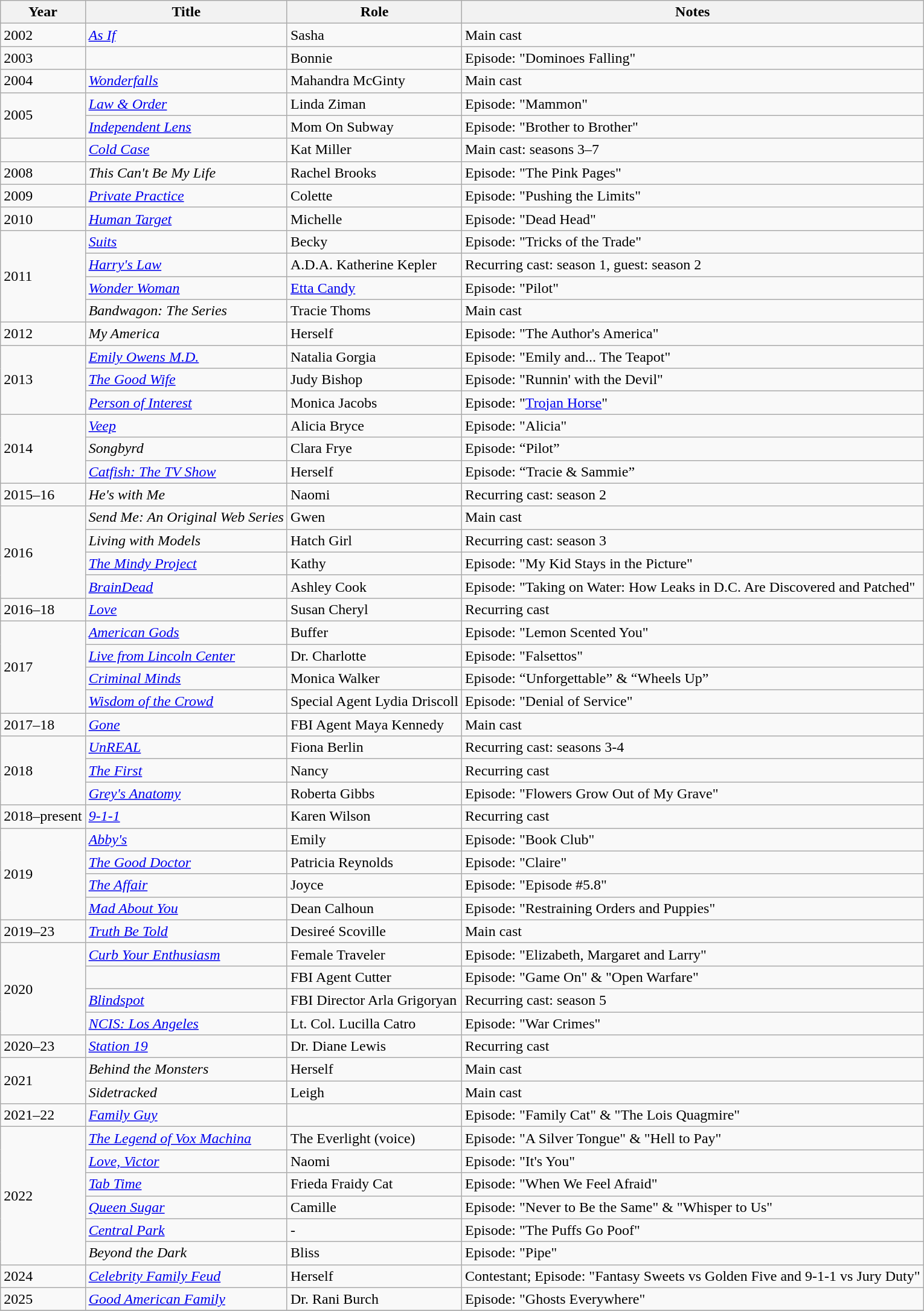<table class="wikitable sortable">
<tr>
<th>Year</th>
<th>Title</th>
<th>Role</th>
<th>Notes</th>
</tr>
<tr>
<td>2002</td>
<td><em><a href='#'>As If</a></em></td>
<td>Sasha</td>
<td>Main cast</td>
</tr>
<tr>
<td>2003</td>
<td><em></em></td>
<td>Bonnie</td>
<td>Episode: "Dominoes Falling"</td>
</tr>
<tr>
<td>2004</td>
<td><em><a href='#'>Wonderfalls</a></em></td>
<td>Mahandra McGinty</td>
<td>Main cast</td>
</tr>
<tr>
<td rowspan="2">2005</td>
<td><em><a href='#'>Law & Order</a></em></td>
<td>Linda Ziman</td>
<td>Episode: "Mammon"</td>
</tr>
<tr>
<td><em><a href='#'>Independent Lens</a></em></td>
<td>Mom On Subway</td>
<td>Episode: "Brother to Brother"</td>
</tr>
<tr>
<td></td>
<td><em><a href='#'>Cold Case</a></em></td>
<td>Kat Miller</td>
<td>Main cast: seasons 3–7</td>
</tr>
<tr>
<td>2008</td>
<td><em>This Can't Be My Life</em></td>
<td>Rachel Brooks</td>
<td>Episode: "The Pink Pages"</td>
</tr>
<tr>
<td>2009</td>
<td><em><a href='#'>Private Practice</a></em></td>
<td>Colette</td>
<td>Episode: "Pushing the Limits"</td>
</tr>
<tr>
<td>2010</td>
<td><em><a href='#'>Human Target</a></em></td>
<td>Michelle</td>
<td>Episode: "Dead Head"</td>
</tr>
<tr>
<td rowspan="4">2011</td>
<td><em><a href='#'>Suits</a></em></td>
<td>Becky</td>
<td>Episode: "Tricks of the Trade"</td>
</tr>
<tr>
<td><em><a href='#'>Harry's Law</a></em></td>
<td>A.D.A. Katherine Kepler</td>
<td>Recurring cast: season 1, guest: season 2</td>
</tr>
<tr>
<td><em><a href='#'>Wonder Woman</a></em></td>
<td><a href='#'>Etta Candy</a></td>
<td>Episode: "Pilot"</td>
</tr>
<tr>
<td><em>Bandwagon: The Series</em></td>
<td>Tracie Thoms</td>
<td>Main cast</td>
</tr>
<tr>
<td>2012</td>
<td><em>My America</em></td>
<td>Herself</td>
<td>Episode: "The Author's America"</td>
</tr>
<tr>
<td rowspan="3">2013</td>
<td><em><a href='#'>Emily Owens M.D.</a></em></td>
<td>Natalia Gorgia</td>
<td>Episode: "Emily and... The Teapot"</td>
</tr>
<tr>
<td><em><a href='#'>The Good Wife</a></em></td>
<td>Judy Bishop</td>
<td>Episode: "Runnin' with the Devil"</td>
</tr>
<tr>
<td><em><a href='#'>Person of Interest</a></em></td>
<td>Monica Jacobs</td>
<td>Episode: "<a href='#'>Trojan Horse</a>"</td>
</tr>
<tr>
<td rowspan="3">2014</td>
<td><em><a href='#'>Veep</a></em></td>
<td>Alicia Bryce</td>
<td>Episode: "Alicia"</td>
</tr>
<tr>
<td><em>Songbyrd</em></td>
<td>Clara Frye</td>
<td>Episode: “Pilot”</td>
</tr>
<tr>
<td><em><a href='#'>Catfish: The TV Show</a></em></td>
<td>Herself</td>
<td>Episode: “Tracie & Sammie”</td>
</tr>
<tr>
<td>2015–16</td>
<td><em>He's with Me</em></td>
<td>Naomi</td>
<td>Recurring cast: season 2</td>
</tr>
<tr>
<td rowspan="4">2016</td>
<td><em>Send Me: An Original Web Series</em></td>
<td>Gwen</td>
<td>Main cast</td>
</tr>
<tr>
<td><em>Living with Models</em></td>
<td>Hatch Girl</td>
<td>Recurring cast: season 3</td>
</tr>
<tr>
<td><em><a href='#'>The Mindy Project</a></em></td>
<td>Kathy</td>
<td>Episode: "My Kid Stays in the Picture"</td>
</tr>
<tr>
<td><em><a href='#'>BrainDead</a></em></td>
<td>Ashley Cook</td>
<td>Episode: "Taking on Water: How Leaks in D.C. Are Discovered and Patched"</td>
</tr>
<tr>
<td>2016–18</td>
<td><em><a href='#'>Love</a></em></td>
<td>Susan Cheryl</td>
<td>Recurring cast</td>
</tr>
<tr>
<td rowspan="4">2017</td>
<td><em><a href='#'>American Gods</a></em></td>
<td>Buffer</td>
<td>Episode: "Lemon Scented You"</td>
</tr>
<tr>
<td><em><a href='#'>Live from Lincoln Center</a></em></td>
<td>Dr. Charlotte</td>
<td>Episode: "Falsettos"</td>
</tr>
<tr>
<td><em><a href='#'>Criminal Minds</a></em></td>
<td>Monica Walker</td>
<td>Episode: “Unforgettable” & “Wheels Up”</td>
</tr>
<tr>
<td><em><a href='#'>Wisdom of the Crowd</a></em></td>
<td>Special Agent Lydia Driscoll</td>
<td>Episode: "Denial of Service"</td>
</tr>
<tr>
<td>2017–18</td>
<td><em><a href='#'>Gone</a></em></td>
<td>FBI Agent Maya Kennedy</td>
<td>Main cast</td>
</tr>
<tr>
<td rowspan="3">2018</td>
<td><em><a href='#'>UnREAL</a></em></td>
<td>Fiona Berlin</td>
<td>Recurring cast: seasons 3-4</td>
</tr>
<tr>
<td><em><a href='#'>The First</a></em></td>
<td>Nancy</td>
<td>Recurring cast</td>
</tr>
<tr>
<td><em><a href='#'>Grey's Anatomy</a></em></td>
<td>Roberta Gibbs</td>
<td>Episode: "Flowers Grow Out of My Grave"</td>
</tr>
<tr>
<td>2018–present</td>
<td><em><a href='#'>9-1-1</a></em></td>
<td>Karen Wilson</td>
<td>Recurring cast</td>
</tr>
<tr>
<td rowspan="4">2019</td>
<td><em><a href='#'>Abby's</a></em></td>
<td>Emily</td>
<td>Episode: "Book Club"</td>
</tr>
<tr>
<td><em><a href='#'>The Good Doctor</a></em></td>
<td>Patricia Reynolds</td>
<td>Episode: "Claire"</td>
</tr>
<tr>
<td><em><a href='#'>The Affair</a></em></td>
<td>Joyce</td>
<td>Episode: "Episode #5.8"</td>
</tr>
<tr>
<td><em><a href='#'>Mad About You</a></em></td>
<td>Dean Calhoun</td>
<td>Episode: "Restraining Orders and Puppies"</td>
</tr>
<tr>
<td>2019–23</td>
<td><em><a href='#'>Truth Be Told</a></em></td>
<td>Desireé Scoville</td>
<td>Main cast</td>
</tr>
<tr>
<td rowspan="4">2020</td>
<td><em><a href='#'>Curb Your Enthusiasm</a></em></td>
<td>Female Traveler</td>
<td>Episode: "Elizabeth, Margaret and Larry"</td>
</tr>
<tr>
<td></td>
<td>FBI Agent Cutter</td>
<td>Episode: "Game On" & "Open Warfare"</td>
</tr>
<tr>
<td><em><a href='#'>Blindspot</a></em></td>
<td>FBI Director Arla Grigoryan</td>
<td>Recurring cast: season 5</td>
</tr>
<tr>
<td><em><a href='#'>NCIS: Los Angeles</a></em></td>
<td>Lt. Col. Lucilla Catro</td>
<td>Episode: "War Crimes"</td>
</tr>
<tr>
<td>2020–23</td>
<td><em><a href='#'>Station 19</a></em></td>
<td>Dr. Diane Lewis</td>
<td>Recurring cast</td>
</tr>
<tr>
<td rowspan="2">2021</td>
<td><em>Behind the Monsters</em></td>
<td>Herself</td>
<td>Main cast</td>
</tr>
<tr>
<td><em>Sidetracked</em></td>
<td>Leigh</td>
<td>Main cast</td>
</tr>
<tr>
<td>2021–22</td>
<td><em><a href='#'>Family Guy</a></em></td>
<td></td>
<td>Episode: "Family Cat" & "The Lois Quagmire"</td>
</tr>
<tr>
<td rowspan="6">2022</td>
<td><em><a href='#'>The Legend of Vox Machina</a></em></td>
<td>The Everlight (voice)</td>
<td>Episode: "A Silver Tongue"  & "Hell to Pay"</td>
</tr>
<tr>
<td><em><a href='#'>Love, Victor</a></em></td>
<td>Naomi</td>
<td>Episode: "It's You"</td>
</tr>
<tr>
<td><em><a href='#'>Tab Time</a></em></td>
<td>Frieda Fraidy Cat</td>
<td>Episode: "When We Feel Afraid"</td>
</tr>
<tr>
<td><em><a href='#'>Queen Sugar</a></em></td>
<td>Camille</td>
<td>Episode: "Never to Be the Same" & "Whisper to Us"</td>
</tr>
<tr>
<td><em><a href='#'>Central Park</a></em></td>
<td>-</td>
<td>Episode: "The Puffs Go Poof"</td>
</tr>
<tr>
<td><em>Beyond the Dark</em></td>
<td>Bliss</td>
<td>Episode: "Pipe"</td>
</tr>
<tr>
<td>2024</td>
<td><em><a href='#'>Celebrity Family Feud</a></em></td>
<td>Herself</td>
<td>Contestant; Episode: "Fantasy Sweets vs Golden Five and 9-1-1 vs Jury Duty"</td>
</tr>
<tr>
<td>2025</td>
<td><em><a href='#'>Good American Family</a></em></td>
<td>Dr. Rani Burch</td>
<td>Episode: "Ghosts Everywhere"</td>
</tr>
<tr>
</tr>
</table>
